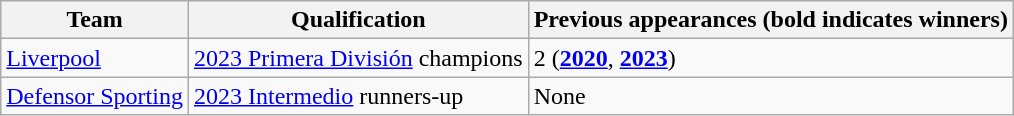<table class="wikitable">
<tr>
<th>Team</th>
<th>Qualification</th>
<th>Previous appearances (bold indicates winners)</th>
</tr>
<tr>
<td><a href='#'>Liverpool</a></td>
<td><a href='#'>2023 Primera División</a> champions</td>
<td>2 (<strong><a href='#'>2020</a></strong>, <strong><a href='#'>2023</a></strong>)</td>
</tr>
<tr>
<td><a href='#'>Defensor Sporting</a></td>
<td><a href='#'>2023 Intermedio</a> runners-up</td>
<td>None</td>
</tr>
</table>
